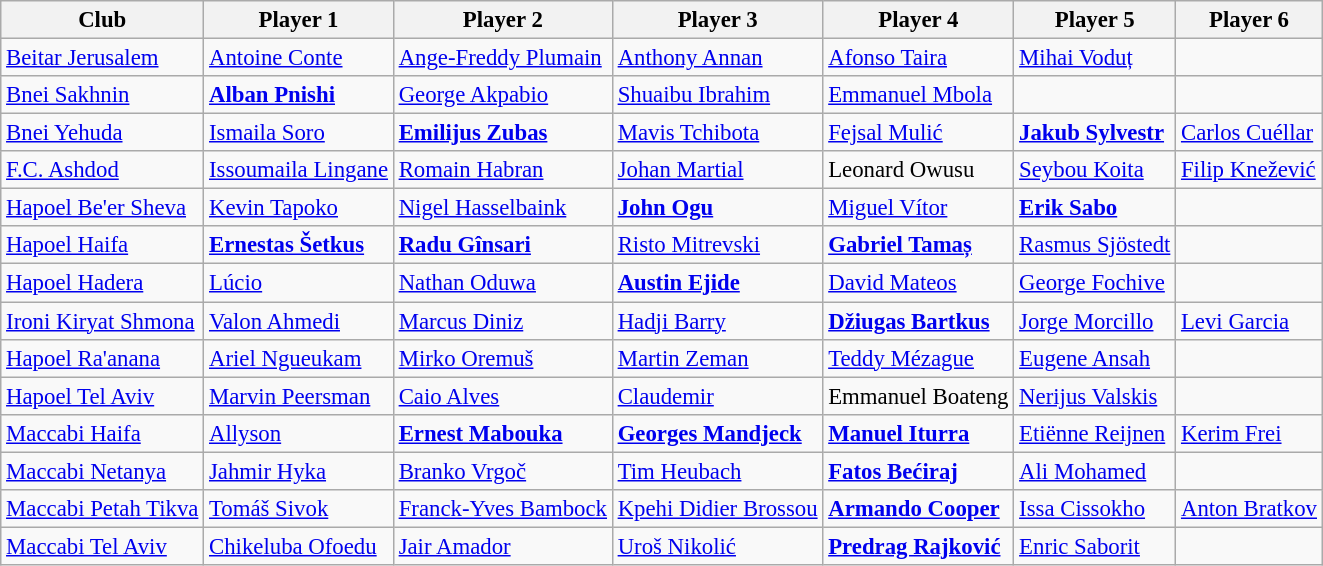<table class="wikitable" style="font-size:95%;">
<tr>
<th>Club</th>
<th>Player 1</th>
<th>Player 2</th>
<th>Player 3</th>
<th>Player 4</th>
<th>Player 5</th>
<th>Player 6</th>
</tr>
<tr>
<td><a href='#'>Beitar Jerusalem</a></td>
<td> <a href='#'>Antoine Conte</a></td>
<td> <a href='#'>Ange-Freddy Plumain</a></td>
<td> <a href='#'>Anthony Annan</a></td>
<td> <a href='#'>Afonso Taira</a></td>
<td> <a href='#'>Mihai Voduț</a></td>
<td></td>
</tr>
<tr>
<td><a href='#'>Bnei Sakhnin</a></td>
<td> <strong><a href='#'>Alban Pnishi</a></strong></td>
<td> <a href='#'>George Akpabio</a></td>
<td> <a href='#'>Shuaibu Ibrahim</a></td>
<td> <a href='#'>Emmanuel Mbola</a></td>
<td></td>
<td></td>
</tr>
<tr>
<td><a href='#'>Bnei Yehuda</a></td>
<td> <a href='#'>Ismaila Soro</a></td>
<td> <strong><a href='#'>Emilijus Zubas</a></strong></td>
<td> <a href='#'>Mavis Tchibota</a></td>
<td> <a href='#'>Fejsal Mulić</a></td>
<td> <strong><a href='#'>Jakub Sylvestr</a></strong></td>
<td> <a href='#'>Carlos Cuéllar</a></td>
</tr>
<tr>
<td><a href='#'>F.C. Ashdod</a></td>
<td> <a href='#'>Issoumaila Lingane</a></td>
<td> <a href='#'>Romain Habran</a></td>
<td> <a href='#'>Johan Martial</a></td>
<td> Leonard Owusu</td>
<td> <a href='#'>Seybou Koita</a></td>
<td> <a href='#'>Filip Knežević</a></td>
</tr>
<tr>
<td><a href='#'>Hapoel Be'er Sheva</a></td>
<td> <a href='#'>Kevin Tapoko</a></td>
<td> <a href='#'>Nigel Hasselbaink</a></td>
<td> <strong><a href='#'>John Ogu</a></strong></td>
<td> <a href='#'>Miguel Vítor</a></td>
<td> <strong><a href='#'>Erik Sabo</a></strong></td>
<td></td>
</tr>
<tr>
<td><a href='#'>Hapoel Haifa</a></td>
<td> <strong><a href='#'>Ernestas Šetkus</a></strong></td>
<td> <strong><a href='#'>Radu Gînsari</a></strong></td>
<td> <a href='#'>Risto Mitrevski</a></td>
<td> <strong><a href='#'>Gabriel Tamaș</a></strong></td>
<td> <a href='#'>Rasmus Sjöstedt</a></td>
<td></td>
</tr>
<tr>
<td><a href='#'>Hapoel Hadera</a></td>
<td> <a href='#'>Lúcio</a></td>
<td> <a href='#'>Nathan Oduwa</a></td>
<td> <strong><a href='#'>Austin Ejide</a></strong></td>
<td> <a href='#'>David Mateos</a></td>
<td> <a href='#'>George Fochive</a></td>
<td></td>
</tr>
<tr>
<td><a href='#'>Ironi Kiryat Shmona</a></td>
<td> <a href='#'>Valon Ahmedi</a></td>
<td> <a href='#'>Marcus Diniz</a></td>
<td> <a href='#'>Hadji Barry</a></td>
<td> <strong><a href='#'>Džiugas Bartkus</a></strong></td>
<td> <a href='#'>Jorge Morcillo</a></td>
<td> <a href='#'>Levi Garcia</a></td>
</tr>
<tr>
<td><a href='#'>Hapoel Ra'anana</a></td>
<td> <a href='#'>Ariel Ngueukam</a></td>
<td> <a href='#'>Mirko Oremuš</a></td>
<td> <a href='#'>Martin Zeman</a></td>
<td> <a href='#'>Teddy Mézague</a></td>
<td> <a href='#'>Eugene Ansah</a></td>
<td></td>
</tr>
<tr>
<td><a href='#'>Hapoel Tel Aviv</a></td>
<td> <a href='#'>Marvin Peersman</a></td>
<td> <a href='#'>Caio Alves</a></td>
<td> <a href='#'>Claudemir</a></td>
<td> Emmanuel Boateng</td>
<td> <a href='#'>Nerijus Valskis</a></td>
<td></td>
</tr>
<tr>
<td><a href='#'>Maccabi Haifa</a></td>
<td> <a href='#'>Allyson</a></td>
<td> <strong><a href='#'>Ernest Mabouka</a></strong></td>
<td> <strong><a href='#'>Georges Mandjeck</a></strong></td>
<td> <strong><a href='#'>Manuel Iturra</a></strong></td>
<td> <a href='#'>Etiënne Reijnen</a></td>
<td> <a href='#'>Kerim Frei</a></td>
</tr>
<tr>
<td><a href='#'>Maccabi Netanya</a></td>
<td> <a href='#'>Jahmir Hyka</a></td>
<td> <a href='#'>Branko Vrgoč</a></td>
<td> <a href='#'>Tim Heubach</a></td>
<td> <strong><a href='#'>Fatos Bećiraj</a></strong></td>
<td> <a href='#'>Ali Mohamed</a></td>
<td></td>
</tr>
<tr>
<td><a href='#'>Maccabi Petah Tikva</a></td>
<td> <a href='#'>Tomáš Sivok</a></td>
<td> <a href='#'>Franck-Yves Bambock</a></td>
<td> <a href='#'>Kpehi Didier Brossou</a></td>
<td> <strong><a href='#'>Armando Cooper</a></strong></td>
<td> <a href='#'>Issa Cissokho</a></td>
<td> <a href='#'>Anton Bratkov</a></td>
</tr>
<tr>
<td><a href='#'>Maccabi Tel Aviv</a></td>
<td> <a href='#'>Chikeluba Ofoedu</a></td>
<td> <a href='#'>Jair Amador</a></td>
<td> <a href='#'>Uroš Nikolić</a></td>
<td> <strong><a href='#'>Predrag Rajković</a></strong></td>
<td> <a href='#'>Enric Saborit</a></td>
<td></td>
</tr>
</table>
